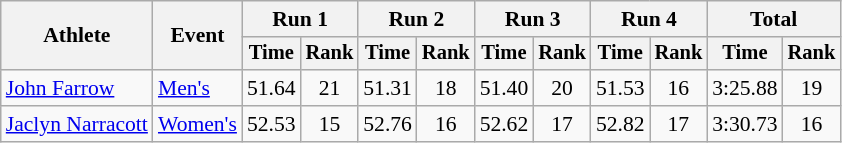<table class="wikitable" style="font-size:90%">
<tr>
<th rowspan="2">Athlete</th>
<th rowspan="2">Event</th>
<th colspan="2">Run 1</th>
<th colspan="2">Run 2</th>
<th colspan="2">Run 3</th>
<th colspan="2">Run 4</th>
<th colspan="2">Total</th>
</tr>
<tr style="font-size:95%">
<th>Time</th>
<th>Rank</th>
<th>Time</th>
<th>Rank</th>
<th>Time</th>
<th>Rank</th>
<th>Time</th>
<th>Rank</th>
<th>Time</th>
<th>Rank</th>
</tr>
<tr align=center>
<td align=left><a href='#'>John Farrow</a></td>
<td align=left><a href='#'>Men's</a></td>
<td>51.64</td>
<td>21</td>
<td>51.31</td>
<td>18</td>
<td>51.40</td>
<td>20</td>
<td>51.53</td>
<td>16</td>
<td>3:25.88</td>
<td>19</td>
</tr>
<tr align=center>
<td align=left><a href='#'>Jaclyn Narracott</a></td>
<td align=left><a href='#'>Women's</a></td>
<td>52.53</td>
<td>15</td>
<td>52.76</td>
<td>16</td>
<td>52.62</td>
<td>17</td>
<td>52.82</td>
<td>17</td>
<td>3:30.73</td>
<td>16</td>
</tr>
</table>
